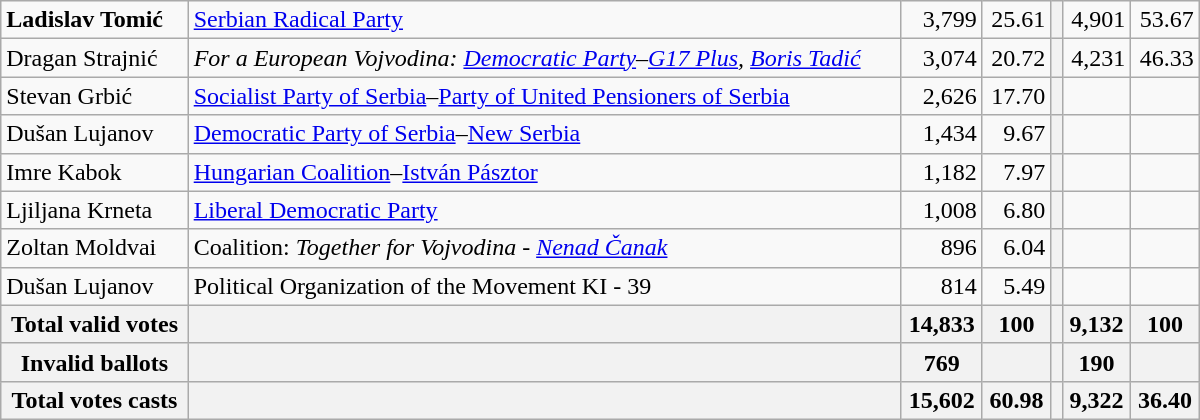<table style="width:800px;" class="wikitable">
<tr>
<td align="left"><strong>Ladislav Tomić</strong></td>
<td align="left"><a href='#'>Serbian Radical Party</a></td>
<td align="right">3,799</td>
<td align="right">25.61</td>
<th align="left"></th>
<td align="right">4,901</td>
<td align="right">53.67</td>
</tr>
<tr>
<td align="left">Dragan Strajnić</td>
<td align="left"><em>For a European Vojvodina: <a href='#'>Democratic Party</a>–<a href='#'>G17 Plus</a>, <a href='#'>Boris Tadić</a></em></td>
<td align="right">3,074</td>
<td align="right">20.72</td>
<th align="left"></th>
<td align="right">4,231</td>
<td align="right">46.33</td>
</tr>
<tr>
<td align="left">Stevan Grbić</td>
<td align="left"><a href='#'>Socialist Party of Serbia</a>–<a href='#'>Party of United Pensioners of Serbia</a></td>
<td align="right">2,626</td>
<td align="right">17.70</td>
<th align="left"></th>
<td align="right"></td>
<td align="right"></td>
</tr>
<tr>
<td align="left">Dušan Lujanov</td>
<td align="left"><a href='#'>Democratic Party of Serbia</a>–<a href='#'>New Serbia</a></td>
<td align="right">1,434</td>
<td align="right">9.67</td>
<th align="left"></th>
<td align="right"></td>
<td align="right"></td>
</tr>
<tr>
<td align="left">Imre Kabok</td>
<td align="left"><a href='#'>Hungarian Coalition</a>–<a href='#'>István Pásztor</a></td>
<td align="right">1,182</td>
<td align="right">7.97</td>
<th align="left"></th>
<td align="right"></td>
<td align="right"></td>
</tr>
<tr>
<td align="left">Ljiljana Krneta</td>
<td align="left"><a href='#'>Liberal Democratic Party</a></td>
<td align="right">1,008</td>
<td align="right">6.80</td>
<th align="left"></th>
<td align="right"></td>
<td align="right"></td>
</tr>
<tr>
<td align="left">Zoltan Moldvai</td>
<td align="left">Coalition: <em>Together for Vojvodina - <a href='#'>Nenad Čanak</a></em></td>
<td align="right">896</td>
<td align="right">6.04</td>
<th align="left"></th>
<td align="right"></td>
<td align="right"></td>
</tr>
<tr>
<td align="left">Dušan Lujanov</td>
<td align="left">Political Organization of the Movement KI - 39</td>
<td align="right">814</td>
<td align="right">5.49</td>
<th align="left"></th>
<td align="right"></td>
<td align="right"></td>
</tr>
<tr>
<th align="left">Total valid votes</th>
<th align="left"></th>
<th align="right">14,833</th>
<th align="right">100</th>
<th align="left"></th>
<th align="right">9,132</th>
<th align="right">100</th>
</tr>
<tr>
<th align="left">Invalid ballots</th>
<th align="left"></th>
<th align="right">769</th>
<th align="right"></th>
<th align="left"></th>
<th align="right">190</th>
<th align="right"></th>
</tr>
<tr>
<th align="left">Total votes casts</th>
<th align="left"></th>
<th align="right">15,602</th>
<th align="right">60.98</th>
<th align="left"></th>
<th align="right">9,322</th>
<th align="right">36.40</th>
</tr>
</table>
